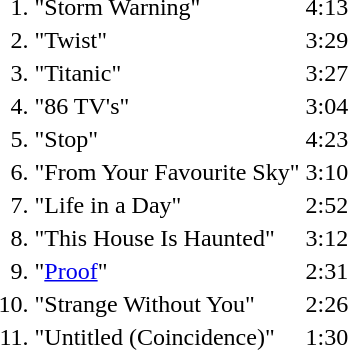<table style="background: transparent; margin: auto auto auto 2em ">
<tr>
<td align="right">1.</td>
<td>"Storm Warning"</td>
<td>4:13</td>
</tr>
<tr>
<td align="right">2.</td>
<td>"Twist"</td>
<td>3:29</td>
</tr>
<tr>
<td align="right">3.</td>
<td>"Titanic"</td>
<td>3:27</td>
</tr>
<tr>
<td align="right">4.</td>
<td>"86 TV's"</td>
<td>3:04</td>
</tr>
<tr>
<td align="right">5.</td>
<td>"Stop"</td>
<td>4:23</td>
</tr>
<tr>
<td align="right">6.</td>
<td>"From Your Favourite Sky"</td>
<td>3:10</td>
</tr>
<tr>
<td align="right">7.</td>
<td>"Life in a Day"</td>
<td>2:52</td>
</tr>
<tr>
<td align="right">8.</td>
<td>"This House Is Haunted"</td>
<td>3:12</td>
</tr>
<tr>
<td align="right">9.</td>
<td>"<a href='#'>Proof</a>"</td>
<td>2:31</td>
</tr>
<tr>
<td align="right">10.</td>
<td>"Strange Without You"</td>
<td>2:26</td>
</tr>
<tr>
<td align="right">11.</td>
<td>"Untitled (Coincidence)"</td>
<td>1:30</td>
</tr>
<tr>
</tr>
</table>
